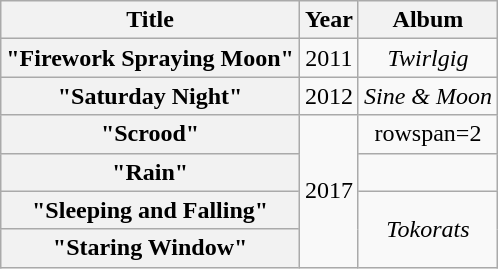<table class="wikitable plainrowheaders" style="text-align:center;">
<tr>
<th>Title</th>
<th>Year</th>
<th>Album</th>
</tr>
<tr>
<th scope="row">"Firework Spraying Moon"</th>
<td>2011</td>
<td><em>Twirlgig</em></td>
</tr>
<tr>
<th scope="row">"Saturday Night"</th>
<td>2012</td>
<td><em>Sine & Moon</em></td>
</tr>
<tr>
<th scope="row">"Scrood"</th>
<td rowspan=4>2017</td>
<td>rowspan=2 </td>
</tr>
<tr>
<th scope="row">"Rain"</th>
</tr>
<tr>
<th scope="row">"Sleeping and Falling"</th>
<td rowspan=2><em>Tokorats</em></td>
</tr>
<tr>
<th scope="row">"Staring Window"</th>
</tr>
</table>
